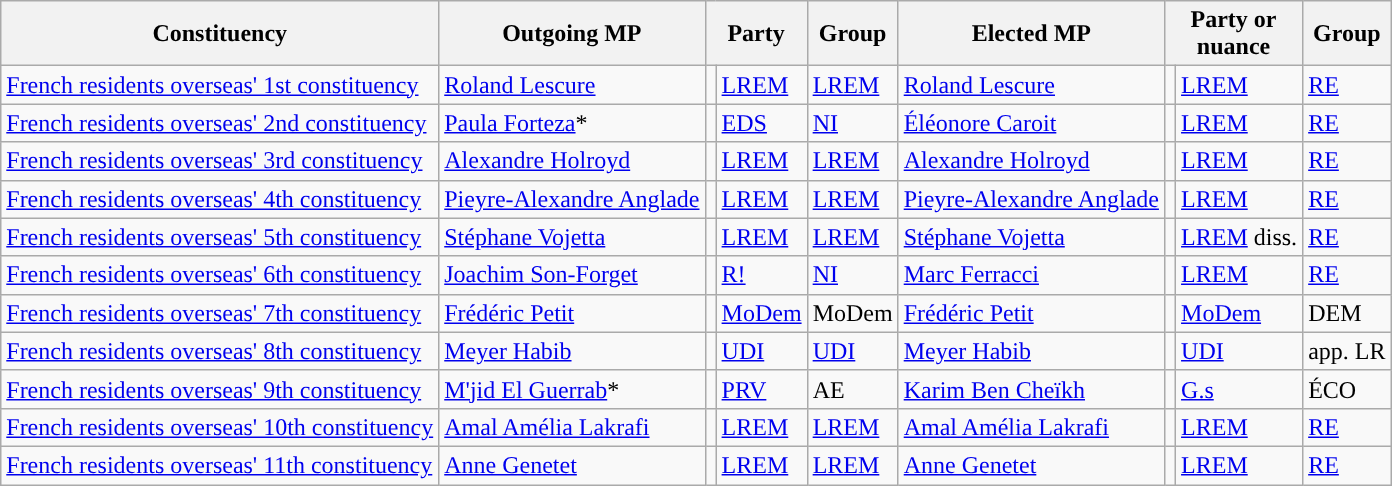<table class="wikitable">
<tr>
<th>Constituency</th>
<th>Outgoing MP</th>
<th colspan="2">Party</th>
<th>Group</th>
<th>Elected MP</th>
<th colspan="2">Party or<br>nuance</th>
<th>Group</th>
</tr>
<tr>
<td><a href='#'>French residents overseas' 1st constituency</a></td>
<td><a href='#'>Roland Lescure</a></td>
<td style="color:inherit;background-color: "></td>
<td><a href='#'>LREM</a></td>
<td><a href='#'>LREM</a></td>
<td><a href='#'>Roland Lescure</a></td>
<td style="color:inherit;background-color: "></td>
<td><a href='#'>LREM</a></td>
<td><a href='#'>RE</a></td>
</tr>
<tr>
<td><a href='#'>French residents overseas' 2nd constituency</a></td>
<td><a href='#'>Paula Forteza</a>*</td>
<td style="color:inherit;background-color: "></td>
<td><a href='#'>EDS</a></td>
<td><a href='#'>NI</a></td>
<td><a href='#'>Éléonore Caroit</a></td>
<td style="color:inherit;background-color: "></td>
<td><a href='#'>LREM</a></td>
<td><a href='#'>RE</a></td>
</tr>
<tr>
<td><a href='#'>French residents overseas' 3rd constituency</a></td>
<td><a href='#'>Alexandre Holroyd</a></td>
<td style="color:inherit;background-color: "></td>
<td><a href='#'>LREM</a></td>
<td><a href='#'>LREM</a></td>
<td><a href='#'>Alexandre Holroyd</a></td>
<td style="color:inherit;background-color: "></td>
<td><a href='#'>LREM</a></td>
<td><a href='#'>RE</a></td>
</tr>
<tr>
<td><a href='#'>French residents overseas' 4th constituency</a></td>
<td><a href='#'>Pieyre-Alexandre Anglade</a></td>
<td style="color:inherit;background-color: "></td>
<td><a href='#'>LREM</a></td>
<td><a href='#'>LREM</a></td>
<td><a href='#'>Pieyre-Alexandre Anglade</a></td>
<td style="color:inherit;background-color: "></td>
<td><a href='#'>LREM</a></td>
<td><a href='#'>RE</a></td>
</tr>
<tr>
<td><a href='#'>French residents overseas' 5th constituency</a></td>
<td><a href='#'>Stéphane Vojetta</a></td>
<td style="color:inherit;background-color: "></td>
<td><a href='#'>LREM</a></td>
<td><a href='#'>LREM</a></td>
<td><a href='#'>Stéphane Vojetta</a></td>
<td style="color:inherit;background-color: "></td>
<td><a href='#'>LREM</a> diss.</td>
<td><a href='#'>RE</a></td>
</tr>
<tr>
<td><a href='#'>French residents overseas' 6th constituency</a></td>
<td><a href='#'>Joachim Son-Forget</a></td>
<td style="color:inherit;background-color:"></td>
<td><a href='#'>R!</a></td>
<td><a href='#'>NI</a></td>
<td><a href='#'>Marc Ferracci</a></td>
<td style="color:inherit;background-color: "></td>
<td><a href='#'>LREM</a></td>
<td><a href='#'>RE</a></td>
</tr>
<tr>
<td><a href='#'>French residents overseas' 7th constituency</a></td>
<td><a href='#'>Frédéric Petit</a></td>
<td style="color:inherit;background-color: "></td>
<td><a href='#'>MoDem</a></td>
<td>MoDem</td>
<td><a href='#'>Frédéric Petit</a></td>
<td style="color:inherit;background-color: "></td>
<td><a href='#'>MoDem</a></td>
<td>DEM</td>
</tr>
<tr>
<td><a href='#'>French residents overseas' 8th constituency</a></td>
<td><a href='#'>Meyer Habib</a></td>
<td style="color:inherit;background-color: "></td>
<td><a href='#'>UDI</a></td>
<td><a href='#'>UDI</a></td>
<td><a href='#'>Meyer Habib</a></td>
<td style="color:inherit;background-color: "></td>
<td><a href='#'>UDI</a></td>
<td><abbr>app.</abbr> LR</td>
</tr>
<tr>
<td><a href='#'>French residents overseas' 9th constituency</a></td>
<td><a href='#'>M'jid El Guerrab</a>*</td>
<td></td>
<td><a href='#'>PRV</a></td>
<td>AE</td>
<td><a href='#'>Karim Ben Cheïkh</a></td>
<td style="color:inherit;background-color: "></td>
<td><a href='#'>G.s</a></td>
<td>ÉCO</td>
</tr>
<tr>
<td><a href='#'>French residents overseas' 10th constituency</a></td>
<td><a href='#'>Amal Amélia Lakrafi</a></td>
<td style="color:inherit;background-color: "></td>
<td><a href='#'>LREM</a></td>
<td><a href='#'>LREM</a></td>
<td><a href='#'>Amal Amélia Lakrafi</a></td>
<td style="color:inherit;background-color: "></td>
<td><a href='#'>LREM</a></td>
<td><a href='#'>RE</a></td>
</tr>
<tr>
<td><a href='#'>French residents overseas' 11th constituency</a></td>
<td><a href='#'>Anne Genetet</a></td>
<td style="color:inherit;background-color: "></td>
<td><a href='#'>LREM</a></td>
<td><a href='#'>LREM</a></td>
<td><a href='#'>Anne Genetet</a></td>
<td style="color:inherit;background-color: "></td>
<td><a href='#'>LREM</a></td>
<td><a href='#'>RE</a></td>
</tr>
</table>
